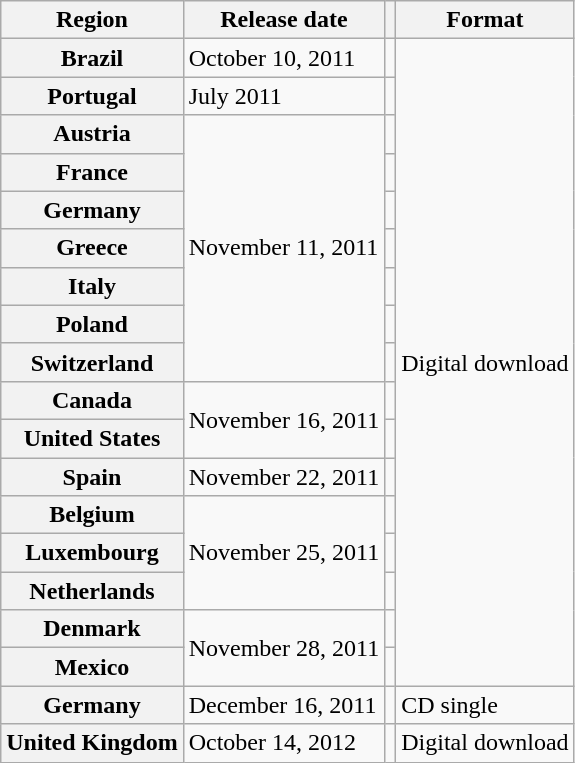<table class="wikitable plainrowheaders">
<tr>
<th scope="col">Region</th>
<th scope="col">Release date</th>
<th scope="col"></th>
<th scope="col">Format</th>
</tr>
<tr>
<th scope="row">Brazil</th>
<td>October 10, 2011</td>
<td style="text-align:center;"></td>
<td rowspan="17">Digital download</td>
</tr>
<tr>
<th scope="row">Portugal</th>
<td>July 2011</td>
<td style="text-align:center;"></td>
</tr>
<tr>
<th scope="row">Austria</th>
<td rowspan="7">November 11, 2011</td>
<td style="text-align:center;"></td>
</tr>
<tr>
<th scope="row">France</th>
<td style="text-align:center;"></td>
</tr>
<tr>
<th scope="row">Germany</th>
<td style="text-align:center;"></td>
</tr>
<tr>
<th scope="row">Greece</th>
<td style="text-align:center;"></td>
</tr>
<tr>
<th scope="row">Italy</th>
<td style="text-align:center;"></td>
</tr>
<tr>
<th scope="row">Poland</th>
<td style="text-align:center;"></td>
</tr>
<tr>
<th scope="row">Switzerland</th>
<td style="text-align:center;"></td>
</tr>
<tr>
<th scope="row">Canada</th>
<td rowspan="2">November 16, 2011</td>
<td style="text-align:center;"></td>
</tr>
<tr>
<th scope="row">United States</th>
<td style="text-align:center;"></td>
</tr>
<tr>
<th scope="row">Spain</th>
<td>November 22, 2011</td>
<td style="text-align:center;"></td>
</tr>
<tr>
<th scope="row">Belgium</th>
<td rowspan="3">November 25, 2011</td>
<td style="text-align:center;"></td>
</tr>
<tr>
<th scope="row">Luxembourg</th>
<td style="text-align:center;"></td>
</tr>
<tr>
<th scope="row">Netherlands</th>
<td style="text-align:center;"></td>
</tr>
<tr>
<th scope="row">Denmark</th>
<td rowspan="2">November 28, 2011</td>
<td style="text-align:center;"></td>
</tr>
<tr>
<th scope="row">Mexico</th>
<td style="text-align:center;"></td>
</tr>
<tr>
<th scope="row">Germany</th>
<td>December 16, 2011</td>
<td style="text-align:center;"></td>
<td>CD single</td>
</tr>
<tr>
<th scope="row">United Kingdom</th>
<td>October 14, 2012</td>
<td style="text-align:center;"></td>
<td>Digital download</td>
</tr>
</table>
